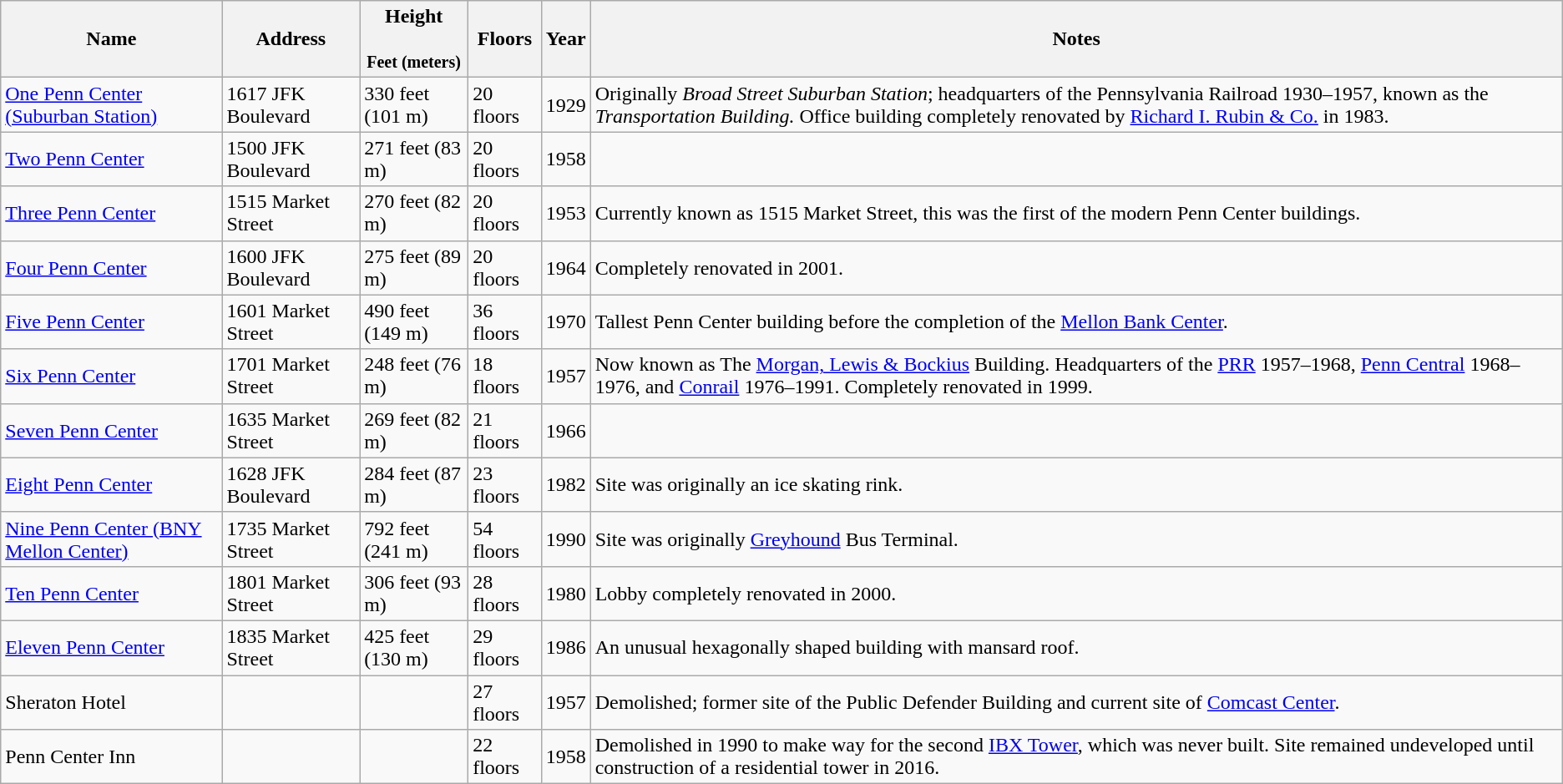<table class="wikitable sortable">
<tr>
<th>Name</th>
<th>Address</th>
<th>Height<br><small><br>Feet (meters)</small></th>
<th>Floors</th>
<th>Year</th>
<th>Notes</th>
</tr>
<tr>
<td><a href='#'>One Penn Center (Suburban Station)</a></td>
<td>1617 JFK Boulevard</td>
<td>330 feet (101 m)</td>
<td>20 floors</td>
<td>1929</td>
<td>Originally <em>Broad Street Suburban Station</em>; headquarters of the Pennsylvania Railroad 1930–1957, known as the <em>Transportation Building.</em> Office building completely renovated by <a href='#'>Richard I. Rubin & Co.</a> in 1983.</td>
</tr>
<tr>
<td><a href='#'>Two Penn Center</a></td>
<td>1500 JFK Boulevard</td>
<td>271 feet (83 m)</td>
<td>20 floors</td>
<td>1958</td>
<td></td>
</tr>
<tr>
<td><a href='#'>Three Penn Center</a></td>
<td>1515 Market Street</td>
<td>270 feet (82 m)</td>
<td>20 floors</td>
<td>1953</td>
<td>Currently known as 1515 Market Street, this was the first of the modern Penn Center buildings.</td>
</tr>
<tr>
<td><a href='#'>Four Penn Center</a></td>
<td>1600 JFK Boulevard</td>
<td>275 feet (89 m)</td>
<td>20 floors</td>
<td>1964</td>
<td>Completely renovated in 2001.</td>
</tr>
<tr>
<td><a href='#'>Five Penn Center</a></td>
<td>1601 Market Street</td>
<td>490 feet (149 m)</td>
<td>36 floors</td>
<td>1970</td>
<td>Tallest Penn Center building before the completion of the <a href='#'>Mellon Bank Center</a>.</td>
</tr>
<tr>
<td><a href='#'>Six Penn Center</a></td>
<td>1701 Market Street</td>
<td>248 feet (76 m)</td>
<td>18 floors</td>
<td>1957</td>
<td>Now known as The <a href='#'>Morgan, Lewis & Bockius</a> Building. Headquarters of the <a href='#'>PRR</a> 1957–1968, <a href='#'>Penn Central</a> 1968–1976, and <a href='#'>Conrail</a> 1976–1991. Completely renovated in 1999.</td>
</tr>
<tr>
<td><a href='#'>Seven Penn Center</a></td>
<td>1635 Market Street</td>
<td>269 feet (82 m)</td>
<td>21 floors</td>
<td>1966</td>
<td></td>
</tr>
<tr>
<td><a href='#'>Eight Penn Center</a></td>
<td>1628 JFK Boulevard</td>
<td>284 feet (87 m)</td>
<td>23 floors</td>
<td>1982</td>
<td>Site was originally an ice skating rink.</td>
</tr>
<tr>
<td><a href='#'>Nine Penn Center (BNY Mellon Center)</a></td>
<td>1735 Market Street</td>
<td>792 feet (241 m)</td>
<td>54 floors</td>
<td>1990</td>
<td>Site was originally <a href='#'>Greyhound</a> Bus Terminal.</td>
</tr>
<tr>
<td><a href='#'>Ten Penn Center</a></td>
<td>1801 Market Street</td>
<td>306 feet (93 m)</td>
<td>28 floors</td>
<td>1980</td>
<td>Lobby completely renovated in 2000.</td>
</tr>
<tr>
<td><a href='#'>Eleven Penn Center</a></td>
<td>1835 Market Street</td>
<td>425 feet (130 m)</td>
<td>29 floors</td>
<td>1986</td>
<td>An unusual hexagonally shaped building with mansard roof.</td>
</tr>
<tr>
<td>Sheraton Hotel</td>
<td></td>
<td></td>
<td>27 floors</td>
<td>1957</td>
<td>Demolished; former site of the Public Defender Building and current site of <a href='#'>Comcast Center</a>.</td>
</tr>
<tr>
<td>Penn Center Inn</td>
<td></td>
<td></td>
<td>22 floors</td>
<td>1958</td>
<td>Demolished in 1990 to make way for the second <a href='#'>IBX Tower</a>, which was never built. Site remained undeveloped until construction of a residential tower in 2016.</td>
</tr>
</table>
